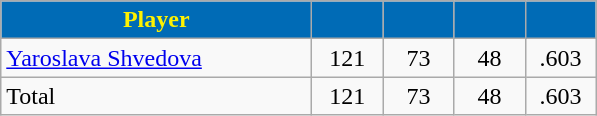<table class="wikitable" style="text-align:center">
<tr>
<th style="background:#006bb6; color:#fff200" width="200px">Player</th>
<th style="background:#006bb6; color:#fff200" width="40px"></th>
<th style="background:#006bb6; color:#fff200" width="40px"></th>
<th style="background:#006bb6; color:#fff200" width="40px"></th>
<th style="background:#006bb6; color:#fff200" width="40px"></th>
</tr>
<tr>
<td style="text-align:left"><a href='#'>Yaroslava Shvedova</a></td>
<td>121</td>
<td>73</td>
<td>48</td>
<td>.603</td>
</tr>
<tr>
<td style="text-align:left">Total</td>
<td>121</td>
<td>73</td>
<td>48</td>
<td>.603</td>
</tr>
</table>
